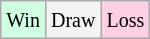<table class="wikitable">
<tr>
<td style="background-color: #d0ffe3;"><small>Win</small></td>
<td style="background-color: #f3f3f3;"><small>Draw</small></td>
<td style="background-color: #ffd0e3;"><small>Loss</small></td>
</tr>
</table>
